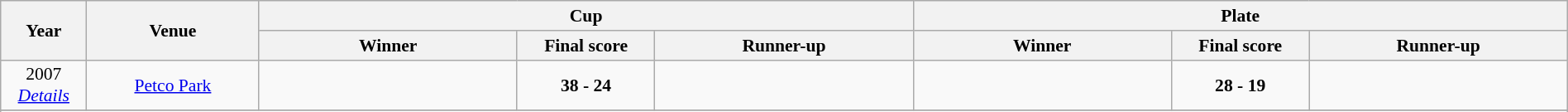<table class="wikitable" style="font-size:90%; width: 100%; text-align: center;">
<tr>
<th rowspan=2 width=5%>Year</th>
<th rowspan=2 width=10%>Venue</th>
<th colspan=3>Cup</th>
<th colspan=3>Plate</th>
</tr>
<tr>
<th width=15%>Winner</th>
<th width=8%>Final score</th>
<th width=15%>Runner-up</th>
<th width=15%>Winner</th>
<th width=8%>Final score</th>
<th width=15%>Runner-up</th>
</tr>
<tr>
<td>2007  <br> <em><a href='#'>Details</a></em></td>
<td><a href='#'>Petco Park</a></td>
<td><strong></strong></td>
<td><strong>38 - 24</strong></td>
<td></td>
<td></td>
<td><strong>28 - 19</strong></td>
<td></td>
</tr>
<tr>
</tr>
<tr>
</tr>
</table>
